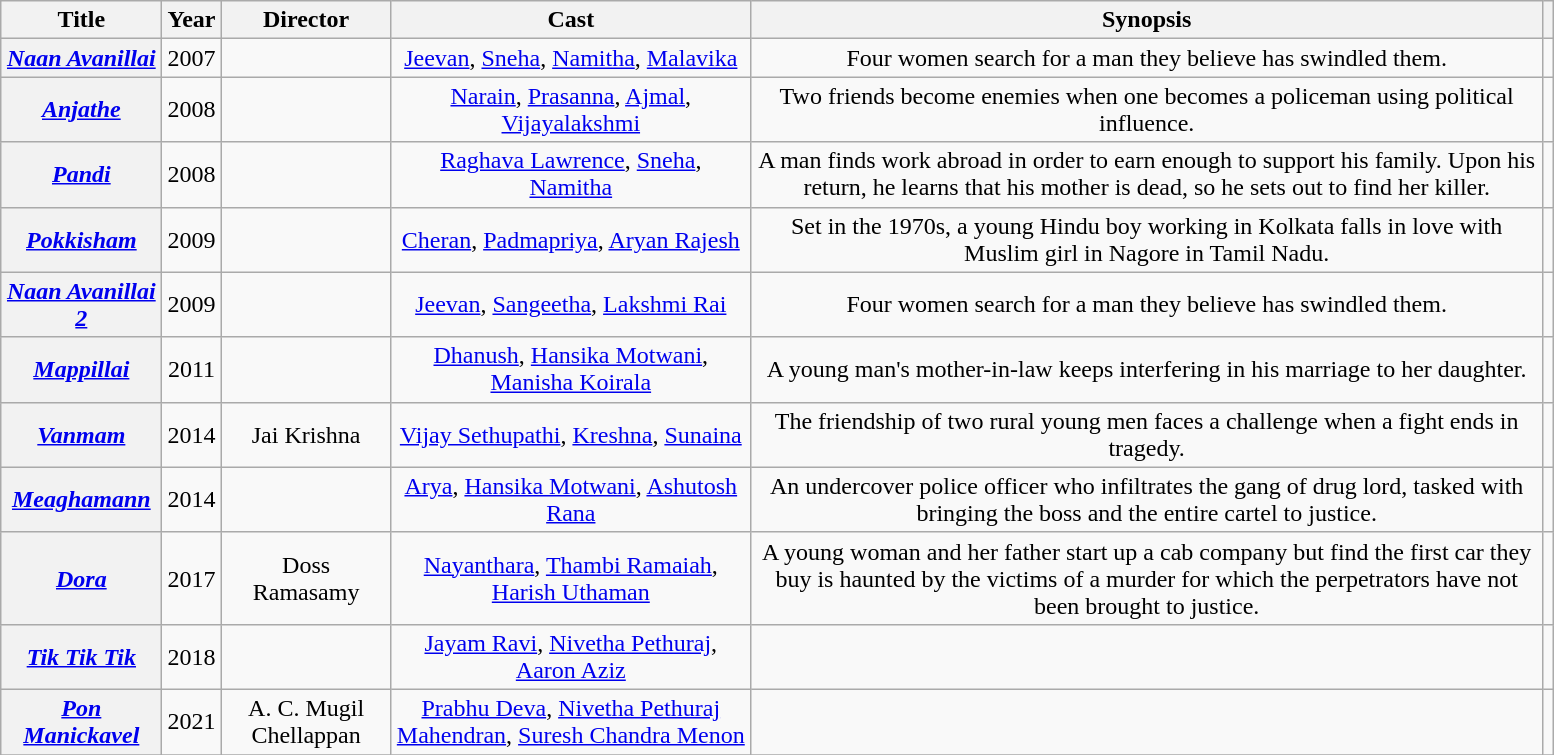<table class="wikitable plainrowheaders sortable" style="width: 82%; text-align: center;">
<tr>
<th scope="col">Title</th>
<th scope="col">Year</th>
<th scope="col">Director</th>
<th scope="col">Cast</th>
<th scope="col" class="unsortable">Synopsis</th>
<th scope="col" class="unsortable"></th>
</tr>
<tr>
<th scope="row"><em><a href='#'>Naan Avanillai</a></em></th>
<td>2007</td>
<td></td>
<td><a href='#'>Jeevan</a>, <a href='#'>Sneha</a>, <a href='#'>Namitha</a>, <a href='#'>Malavika</a></td>
<td>Four women search for a man they believe has swindled them.</td>
<td></td>
</tr>
<tr>
<th scope="row"><em><a href='#'>Anjathe</a></em></th>
<td>2008</td>
<td></td>
<td><a href='#'>Narain</a>, <a href='#'>Prasanna</a>, <a href='#'>Ajmal</a>, <a href='#'>Vijayalakshmi</a></td>
<td>Two friends become enemies when one becomes a policeman using political influence.</td>
<td></td>
</tr>
<tr>
<th scope="row"><em><a href='#'>Pandi</a></em></th>
<td>2008</td>
<td></td>
<td><a href='#'>Raghava Lawrence</a>, <a href='#'>Sneha</a>, <a href='#'>Namitha</a></td>
<td>A man finds work abroad in order to earn enough to support his family. Upon his return, he learns that his mother is dead, so he sets out to find her killer.</td>
<td></td>
</tr>
<tr>
<th scope="row"><em><a href='#'>Pokkisham</a></em></th>
<td>2009</td>
<td></td>
<td><a href='#'>Cheran</a>, <a href='#'>Padmapriya</a>, <a href='#'>Aryan Rajesh</a></td>
<td>Set in the 1970s, a young Hindu boy working in Kolkata falls in love with Muslim girl in Nagore in Tamil Nadu.</td>
<td></td>
</tr>
<tr>
<th scope="row"><em><a href='#'>Naan Avanillai 2</a></em></th>
<td>2009</td>
<td></td>
<td><a href='#'>Jeevan</a>, <a href='#'>Sangeetha</a>, <a href='#'>Lakshmi Rai</a></td>
<td>Four women search for a man they believe has swindled them.</td>
<td></td>
</tr>
<tr>
<th scope="row"><em><a href='#'>Mappillai</a></em></th>
<td>2011</td>
<td></td>
<td><a href='#'>Dhanush</a>, <a href='#'>Hansika Motwani</a>, <a href='#'>Manisha Koirala</a></td>
<td>A young man's mother-in-law keeps interfering in his marriage to her daughter.</td>
<td></td>
</tr>
<tr>
<th scope="row"><em><a href='#'>Vanmam</a></em></th>
<td>2014</td>
<td>Jai Krishna</td>
<td><a href='#'>Vijay Sethupathi</a>, <a href='#'>Kreshna</a>, <a href='#'>Sunaina</a></td>
<td>The friendship of two rural young men faces a challenge when a fight ends in tragedy.</td>
<td></td>
</tr>
<tr>
<th scope="row"><em><a href='#'>Meaghamann</a></em></th>
<td>2014</td>
<td></td>
<td><a href='#'>Arya</a>, <a href='#'>Hansika Motwani</a>, <a href='#'>Ashutosh Rana</a></td>
<td>An undercover police officer who infiltrates the gang of drug lord, tasked with bringing the boss and the entire cartel to justice.</td>
<td></td>
</tr>
<tr>
<th scope="row"><em><a href='#'>Dora</a></em></th>
<td>2017</td>
<td>Doss Ramasamy</td>
<td><a href='#'>Nayanthara</a>, <a href='#'>Thambi Ramaiah</a>, <a href='#'>Harish Uthaman</a></td>
<td>A young woman and her father start up a cab company but find the first car they buy is haunted by the victims of a murder for which the perpetrators have not been brought to justice.</td>
<td></td>
</tr>
<tr>
<th scope="row"><em><a href='#'>Tik Tik Tik</a></em></th>
<td>2018</td>
<td></td>
<td><a href='#'>Jayam Ravi</a>, <a href='#'>Nivetha Pethuraj</a>, <a href='#'>Aaron Aziz</a></td>
<td></td>
<td></td>
</tr>
<tr>
<th scope="row"><em><a href='#'>Pon Manickavel</a></em></th>
<td>2021</td>
<td>A. C. Mugil Chellappan</td>
<td><a href='#'>Prabhu Deva</a>, <a href='#'>Nivetha Pethuraj</a> <a href='#'>Mahendran</a>, <a href='#'>Suresh Chandra Menon</a></td>
<td></td>
<td></td>
</tr>
<tr>
</tr>
</table>
